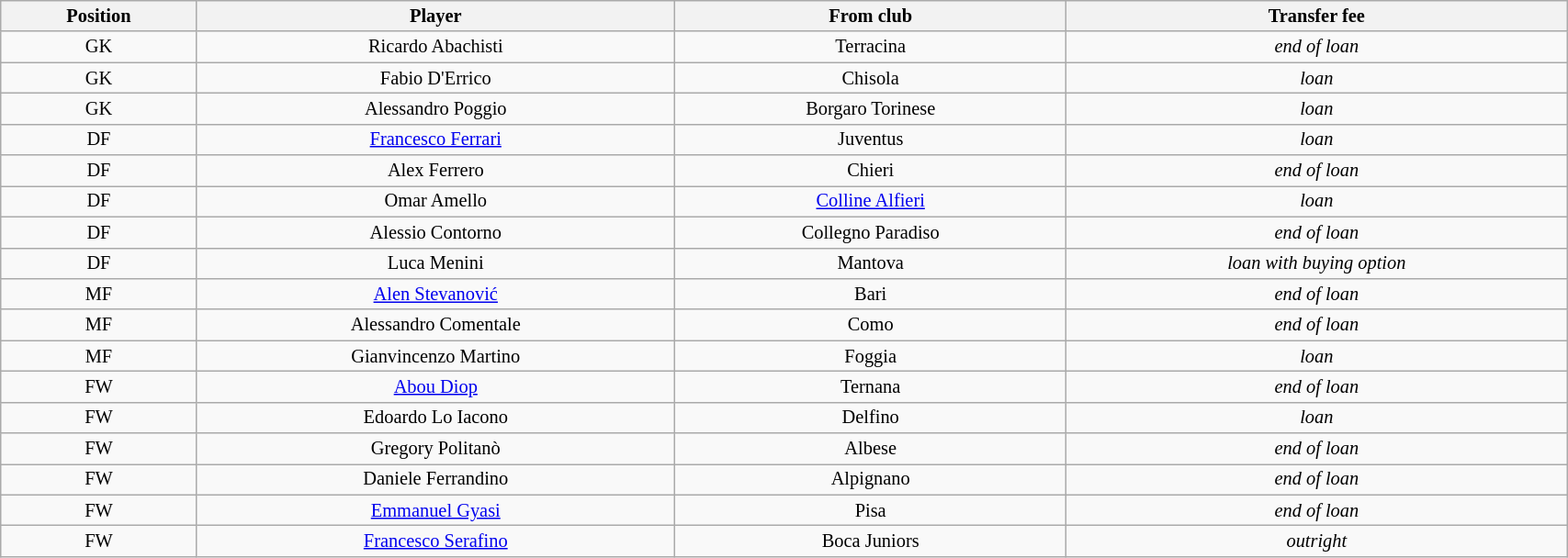<table class="wikitable sortable" style="width:90%; text-align:center; font-size:85%; text-align:centre;">
<tr>
<th>Position</th>
<th>Player</th>
<th>From club</th>
<th>Transfer fee</th>
</tr>
<tr>
<td>GK</td>
<td>Ricardo Abachisti</td>
<td>Terracina</td>
<td><em>end of loan</em></td>
</tr>
<tr>
<td>GK</td>
<td>Fabio D'Errico</td>
<td>Chisola</td>
<td><em>loan</em></td>
</tr>
<tr>
<td>GK</td>
<td>Alessandro Poggio</td>
<td>Borgaro Torinese</td>
<td><em>loan</em></td>
</tr>
<tr>
<td>DF</td>
<td><a href='#'>Francesco Ferrari</a></td>
<td>Juventus</td>
<td><em>loan</em></td>
</tr>
<tr>
<td>DF</td>
<td>Alex Ferrero</td>
<td>Chieri</td>
<td><em>end of loan</em></td>
</tr>
<tr>
<td>DF</td>
<td>Omar Amello</td>
<td><a href='#'>Colline Alfieri</a></td>
<td><em>loan</em></td>
</tr>
<tr>
<td>DF</td>
<td>Alessio Contorno</td>
<td>Collegno Paradiso</td>
<td><em>end of loan</em></td>
</tr>
<tr>
<td>DF</td>
<td>Luca Menini</td>
<td>Mantova</td>
<td><em>loan with buying option</em></td>
</tr>
<tr>
<td>MF</td>
<td><a href='#'>Alen Stevanović</a></td>
<td>Bari</td>
<td><em>end of loan</em></td>
</tr>
<tr>
<td>MF</td>
<td>Alessandro Comentale</td>
<td>Como</td>
<td><em>end of loan</em></td>
</tr>
<tr>
<td>MF</td>
<td>Gianvincenzo Martino</td>
<td>Foggia</td>
<td><em>loan</em></td>
</tr>
<tr>
<td>FW</td>
<td><a href='#'>Abou Diop</a></td>
<td>Ternana</td>
<td><em>end of loan</em></td>
</tr>
<tr>
<td>FW</td>
<td>Edoardo Lo Iacono</td>
<td>Delfino</td>
<td><em>loan</em></td>
</tr>
<tr>
<td>FW</td>
<td>Gregory Politanò</td>
<td>Albese</td>
<td><em>end of loan</em></td>
</tr>
<tr>
<td>FW</td>
<td>Daniele Ferrandino</td>
<td>Alpignano</td>
<td><em>end of loan</em></td>
</tr>
<tr>
<td>FW</td>
<td><a href='#'>Emmanuel Gyasi</a></td>
<td>Pisa</td>
<td><em>end of loan</em></td>
</tr>
<tr>
<td>FW</td>
<td><a href='#'>Francesco Serafino</a></td>
<td>Boca Juniors</td>
<td><em>outright</em></td>
</tr>
</table>
